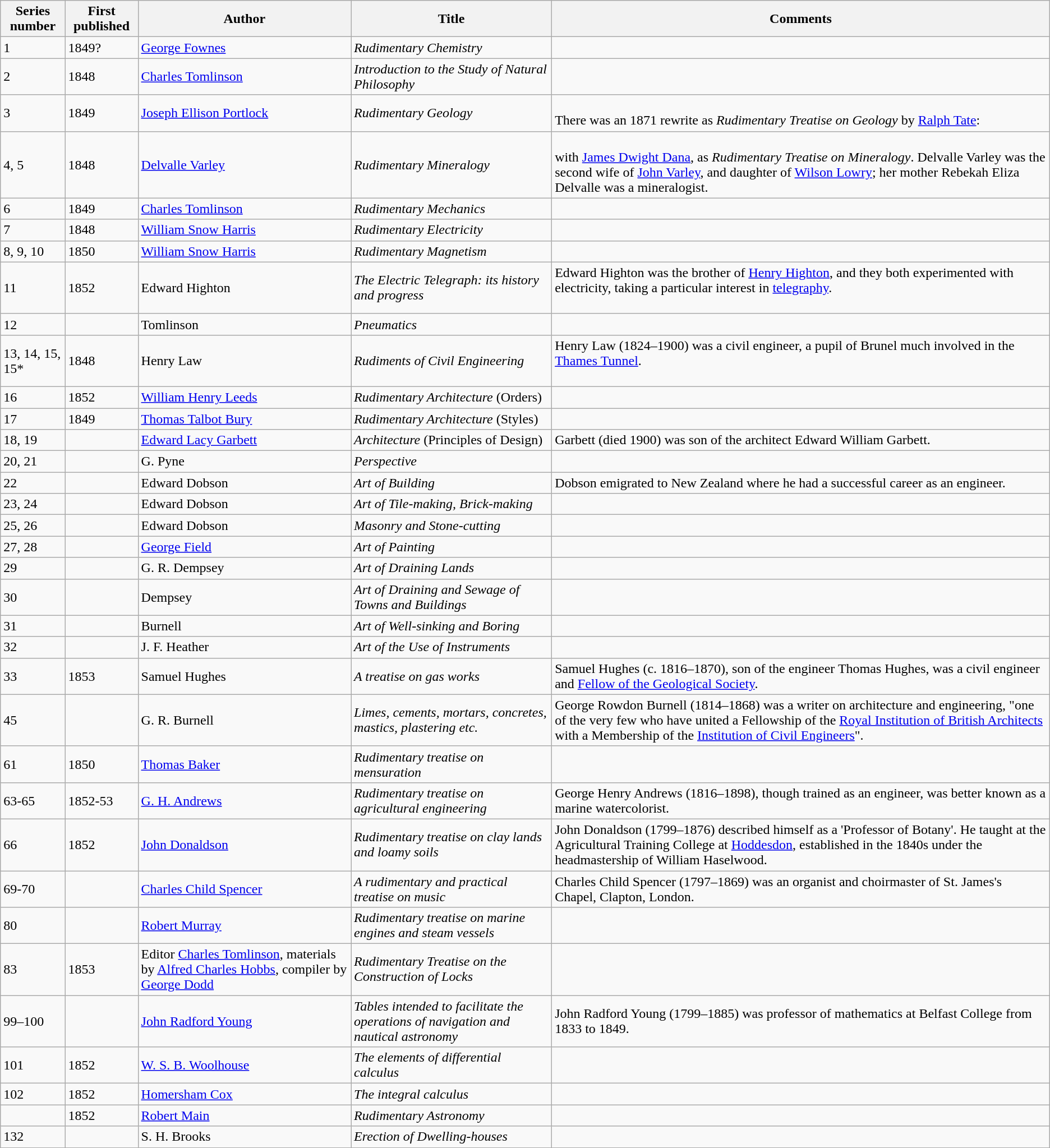<table class="wikitable">
<tr>
<th>Series number</th>
<th>First published</th>
<th>Author</th>
<th>Title</th>
<th>Comments</th>
</tr>
<tr>
<td>1</td>
<td>1849?</td>
<td><a href='#'>George Fownes</a></td>
<td><em>Rudimentary Chemistry</em></td>
<td><br></td>
</tr>
<tr>
<td>2</td>
<td>1848</td>
<td><a href='#'>Charles Tomlinson</a></td>
<td><em>Introduction to the Study of Natural Philosophy</em></td>
<td></td>
</tr>
<tr>
<td>3</td>
<td>1849</td>
<td><a href='#'>Joseph Ellison Portlock</a></td>
<td><em>Rudimentary Geology</em></td>
<td><br> There was an 1871 rewrite as <em>Rudimentary Treatise on Geology</em> by <a href='#'>Ralph Tate</a>: </td>
</tr>
<tr>
<td>4, 5</td>
<td>1848</td>
<td><a href='#'>Delvalle Varley</a></td>
<td><em>Rudimentary Mineralogy</em></td>
<td><br> with <a href='#'>James Dwight Dana</a>, as <em>Rudimentary Treatise on Mineralogy</em>. Delvalle Varley was the second wife of <a href='#'>John Varley</a>, and daughter of <a href='#'>Wilson Lowry</a>; her mother Rebekah Eliza Delvalle was a mineralogist.</td>
</tr>
<tr>
<td>6</td>
<td>1849</td>
<td><a href='#'>Charles Tomlinson</a></td>
<td><em>Rudimentary Mechanics</em></td>
<td><br></td>
</tr>
<tr>
<td>7</td>
<td>1848</td>
<td><a href='#'>William Snow Harris</a></td>
<td><em>Rudimentary Electricity</em></td>
<td><br></td>
</tr>
<tr>
<td>8, 9, 10</td>
<td>1850</td>
<td><a href='#'>William Snow Harris</a></td>
<td><em>Rudimentary Magnetism</em></td>
<td></td>
</tr>
<tr>
<td>11</td>
<td>1852</td>
<td>Edward Highton</td>
<td><em>The Electric Telegraph: its history and progress</em></td>
<td>Edward Highton was the brother of <a href='#'>Henry Highton</a>, and they both experimented with electricity, taking a particular interest in <a href='#'>telegraphy</a>.<br> <br></td>
</tr>
<tr>
<td>12</td>
<td></td>
<td>Tomlinson</td>
<td><em>Pneumatics</em></td>
</tr>
<tr>
<td>13, 14, 15, 15*</td>
<td>1848</td>
<td>Henry Law</td>
<td><em>Rudiments of Civil Engineering</em></td>
<td>Henry Law (1824–1900) was a civil engineer, a pupil of Brunel much involved in the <a href='#'>Thames Tunnel</a>.<br><br></td>
</tr>
<tr>
<td>16</td>
<td>1852</td>
<td><a href='#'>William Henry Leeds</a></td>
<td><em>Rudimentary Architecture</em> (Orders)</td>
<td></td>
</tr>
<tr>
<td>17</td>
<td>1849</td>
<td><a href='#'>Thomas Talbot Bury</a></td>
<td><em>Rudimentary Architecture</em> (Styles)</td>
<td><br></td>
</tr>
<tr>
<td>18, 19</td>
<td></td>
<td><a href='#'>Edward Lacy Garbett</a></td>
<td><em>Architecture</em> (Principles of Design)</td>
<td>Garbett (died 1900) was son of the architect Edward William Garbett.</td>
</tr>
<tr>
<td>20, 21</td>
<td></td>
<td>G. Pyne</td>
<td><em>Perspective</em></td>
<td></td>
</tr>
<tr>
<td>22</td>
<td></td>
<td>Edward Dobson</td>
<td><em>Art of Building</em></td>
<td>Dobson emigrated to New Zealand where he had a successful career as an engineer.</td>
</tr>
<tr>
<td>23, 24</td>
<td></td>
<td>Edward Dobson</td>
<td><em>Art of Tile-making, Brick-making</em></td>
<td></td>
</tr>
<tr>
<td>25, 26</td>
<td></td>
<td>Edward Dobson</td>
<td><em>Masonry and Stone-cutting</em></td>
<td></td>
</tr>
<tr>
<td>27, 28</td>
<td></td>
<td><a href='#'>George Field</a></td>
<td><em>Art of Painting</em></td>
<td></td>
</tr>
<tr>
<td>29</td>
<td></td>
<td>G. R. Dempsey</td>
<td><em>Art of Draining Lands</em></td>
<td></td>
</tr>
<tr>
<td>30</td>
<td></td>
<td>Dempsey</td>
<td><em>Art of Draining and Sewage of Towns and Buildings</em></td>
<td></td>
</tr>
<tr>
<td>31</td>
<td></td>
<td>Burnell</td>
<td><em>Art of Well-sinking and Boring</em></td>
<td></td>
</tr>
<tr>
<td>32</td>
<td></td>
<td>J. F. Heather</td>
<td><em>Art of the Use of Instruments</em></td>
<td></td>
</tr>
<tr>
<td>33</td>
<td>1853</td>
<td>Samuel Hughes</td>
<td><em>A treatise on gas works</em></td>
<td>Samuel Hughes (c. 1816–1870), son of the engineer Thomas Hughes, was a civil engineer and <a href='#'>Fellow of the Geological Society</a>.<br></td>
</tr>
<tr>
<td>45</td>
<td></td>
<td>G. R. Burnell</td>
<td><em>Limes, cements, mortars, concretes, mastics, plastering etc.</em></td>
<td>George Rowdon Burnell (1814–1868) was a writer on architecture and engineering, "one of the very few who have united a Fellowship of the <a href='#'>Royal Institution of British Architects</a> with a Membership of the <a href='#'>Institution of Civil Engineers</a>". <br></td>
</tr>
<tr>
<td>61</td>
<td>1850</td>
<td><a href='#'>Thomas Baker</a></td>
<td><em>Rudimentary treatise on mensuration</em></td>
<td></td>
</tr>
<tr>
<td>63-65</td>
<td>1852-53</td>
<td><a href='#'>G. H. Andrews</a></td>
<td><em>Rudimentary treatise on agricultural engineering</em></td>
<td>George Henry Andrews (1816–1898), though trained as an engineer, was better known as a marine watercolorist. <br></td>
</tr>
<tr>
<td>66</td>
<td>1852</td>
<td><a href='#'>John Donaldson</a></td>
<td><em>Rudimentary treatise on clay lands and loamy soils</em></td>
<td>John Donaldson (1799–1876) described himself as a 'Professor of Botany'. He taught at the Agricultural Training College at <a href='#'>Hoddesdon</a>, established in the 1840s under the headmastership of William Haselwood. <br></td>
</tr>
<tr>
<td>69-70</td>
<td></td>
<td><a href='#'>Charles Child Spencer</a></td>
<td><em>A rudimentary and practical treatise on music</em></td>
<td>Charles Child Spencer (1797–1869) was an organist and choirmaster of St. James's Chapel, Clapton, London. <br></td>
</tr>
<tr>
<td>80</td>
<td></td>
<td><a href='#'>Robert Murray</a></td>
<td><em>Rudimentary treatise on marine engines and steam vessels</em></td>
<td></td>
</tr>
<tr>
<td>83</td>
<td>1853</td>
<td>Editor <a href='#'>Charles Tomlinson</a>, materials by <a href='#'>Alfred Charles Hobbs</a>, compiler by <a href='#'>George Dodd</a></td>
<td><em>Rudimentary Treatise on the Construction of Locks</em></td>
<td></td>
</tr>
<tr>
<td>99–100</td>
<td></td>
<td><a href='#'>John Radford Young</a></td>
<td><em>Tables intended to facilitate the operations of navigation and nautical astronomy</em></td>
<td>John Radford Young (1799–1885) was professor of mathematics at Belfast College from 1833 to 1849. <br></td>
</tr>
<tr>
<td>101</td>
<td>1852</td>
<td><a href='#'>W. S. B. Woolhouse</a></td>
<td><em>The elements of differential calculus</em></td>
<td></td>
</tr>
<tr>
<td>102</td>
<td>1852</td>
<td><a href='#'>Homersham Cox</a></td>
<td><em>The integral calculus</em></td>
<td></td>
</tr>
<tr>
<td></td>
<td>1852</td>
<td><a href='#'>Robert Main</a></td>
<td><em>Rudimentary Astronomy</em></td>
</tr>
<tr>
<td>132</td>
<td></td>
<td>S. H. Brooks</td>
<td><em>Erection of Dwelling-houses</em></td>
<td></td>
</tr>
</table>
